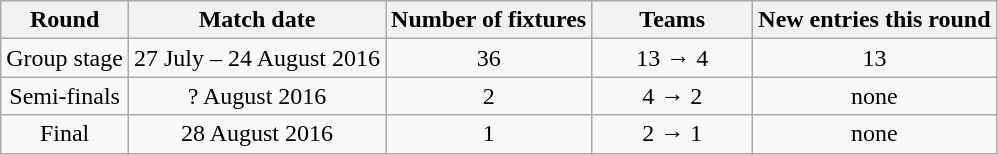<table class="wikitable" style="text-align:center">
<tr>
<th>Round</th>
<th>Match date</th>
<th>Number of fixtures</th>
<th style="width:100px;">Teams</th>
<th>New entries this round</th>
</tr>
<tr>
<td>Group stage</td>
<td>27 July – 24 August 2016</td>
<td>36</td>
<td>13 → 4</td>
<td>13</td>
</tr>
<tr>
<td>Semi-finals</td>
<td>? August 2016</td>
<td>2</td>
<td>4 → 2</td>
<td>none</td>
</tr>
<tr>
<td>Final</td>
<td>28 August 2016</td>
<td>1</td>
<td>2 → 1</td>
<td>none</td>
</tr>
</table>
